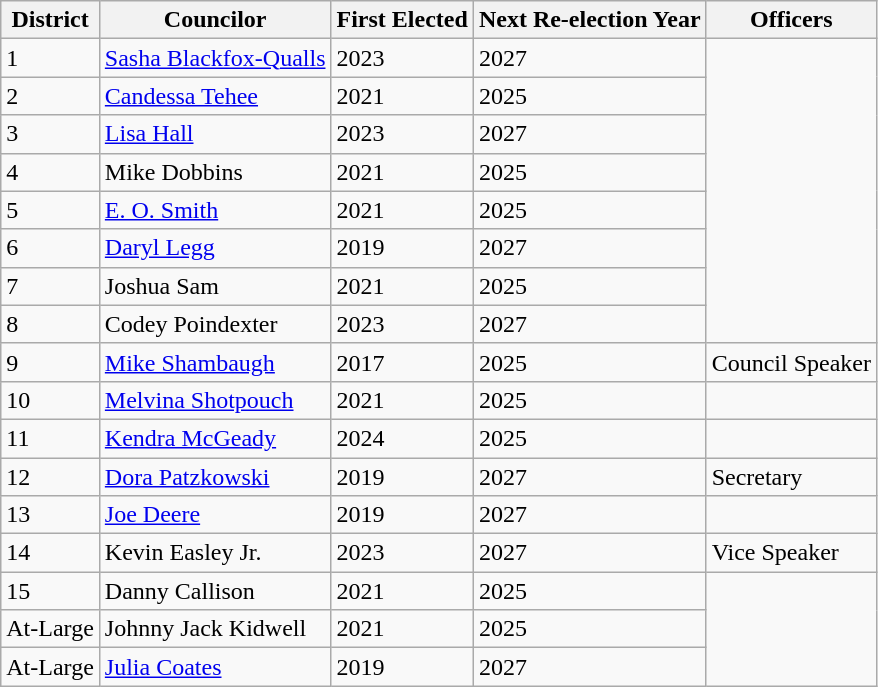<table class="wikitable">
<tr>
<th>District</th>
<th>Councilor</th>
<th>First Elected</th>
<th>Next Re-election Year</th>
<th>Officers</th>
</tr>
<tr>
<td>1</td>
<td><a href='#'>Sasha Blackfox-Qualls</a></td>
<td>2023</td>
<td>2027</td>
</tr>
<tr>
<td>2</td>
<td><a href='#'>Candessa Tehee</a></td>
<td>2021</td>
<td>2025</td>
</tr>
<tr>
<td>3</td>
<td><a href='#'>Lisa Hall</a></td>
<td>2023</td>
<td>2027</td>
</tr>
<tr>
<td>4</td>
<td>Mike Dobbins</td>
<td>2021</td>
<td>2025</td>
</tr>
<tr>
<td>5</td>
<td><a href='#'> E. O. Smith</a></td>
<td>2021</td>
<td>2025</td>
</tr>
<tr>
<td>6</td>
<td><a href='#'>Daryl Legg</a></td>
<td>2019</td>
<td>2027</td>
</tr>
<tr>
<td>7</td>
<td>Joshua Sam</td>
<td>2021</td>
<td>2025</td>
</tr>
<tr>
<td>8</td>
<td>Codey Poindexter</td>
<td>2023</td>
<td>2027</td>
</tr>
<tr>
<td>9</td>
<td><a href='#'>Mike Shambaugh</a></td>
<td>2017</td>
<td>2025</td>
<td>Council Speaker</td>
</tr>
<tr>
<td>10</td>
<td><a href='#'>Melvina Shotpouch</a></td>
<td>2021</td>
<td>2025</td>
</tr>
<tr>
<td>11</td>
<td><a href='#'>Kendra McGeady</a></td>
<td>2024</td>
<td>2025</td>
<td></td>
</tr>
<tr>
<td>12</td>
<td><a href='#'>Dora Patzkowski</a></td>
<td>2019</td>
<td>2027</td>
<td>Secretary</td>
</tr>
<tr>
<td>13</td>
<td><a href='#'>Joe Deere</a></td>
<td>2019</td>
<td>2027</td>
</tr>
<tr>
<td>14</td>
<td>Kevin Easley Jr.</td>
<td>2023</td>
<td>2027</td>
<td>Vice Speaker</td>
</tr>
<tr>
<td>15</td>
<td>Danny Callison</td>
<td>2021</td>
<td>2025</td>
</tr>
<tr>
<td>At-Large</td>
<td>Johnny Jack Kidwell</td>
<td>2021</td>
<td>2025</td>
</tr>
<tr>
<td>At-Large</td>
<td><a href='#'>Julia Coates</a></td>
<td>2019</td>
<td>2027</td>
</tr>
</table>
